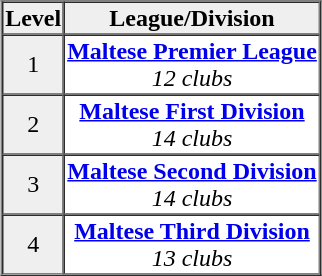<table align="center" border="1" cellspacing="0">
<tr style="background:#efefef;">
<th>Level</th>
<th>League/Division</th>
</tr>
<tr>
<td align="center" style="background:#efefef;">1</td>
<td align="center"><strong><a href='#'>Maltese Premier League</a></strong><br><em>12 clubs</em></td>
</tr>
<tr>
<td align="center" style="background:#efefef;">2</td>
<td align="center"><strong><a href='#'>Maltese First Division</a></strong><br><em>14 clubs</em></td>
</tr>
<tr>
<td align="center" style="background:#efefef;">3</td>
<td align="center"><strong><a href='#'>Maltese Second Division</a></strong><br><em>14 clubs</em></td>
</tr>
<tr>
<td align="center" style="background:#efefef;">4</td>
<td align="center"><strong><a href='#'>Maltese Third Division</a></strong><br><em>13 clubs</em></td>
</tr>
</table>
